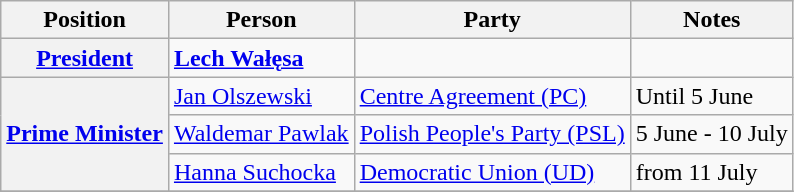<table class="wikitable">
<tr>
<th>Position</th>
<th>Person</th>
<th>Party</th>
<th>Notes</th>
</tr>
<tr>
<th rowspan="1"><a href='#'>President</a></th>
<td><strong><a href='#'>Lech Wałęsa</a></strong></td>
<td></td>
</tr>
<tr>
<th rowspan="3"><a href='#'>Prime Minister</a></th>
<td><a href='#'>Jan Olszewski</a></td>
<td><a href='#'>Centre Agreement (PC)</a></td>
<td>Until 5 June</td>
</tr>
<tr>
<td><a href='#'>Waldemar Pawlak</a></td>
<td><a href='#'>Polish People's Party (PSL)</a></td>
<td>5 June - 10 July</td>
</tr>
<tr>
<td><a href='#'>Hanna Suchocka</a></td>
<td><a href='#'>Democratic Union (UD)</a></td>
<td>from 11 July</td>
</tr>
<tr>
</tr>
</table>
